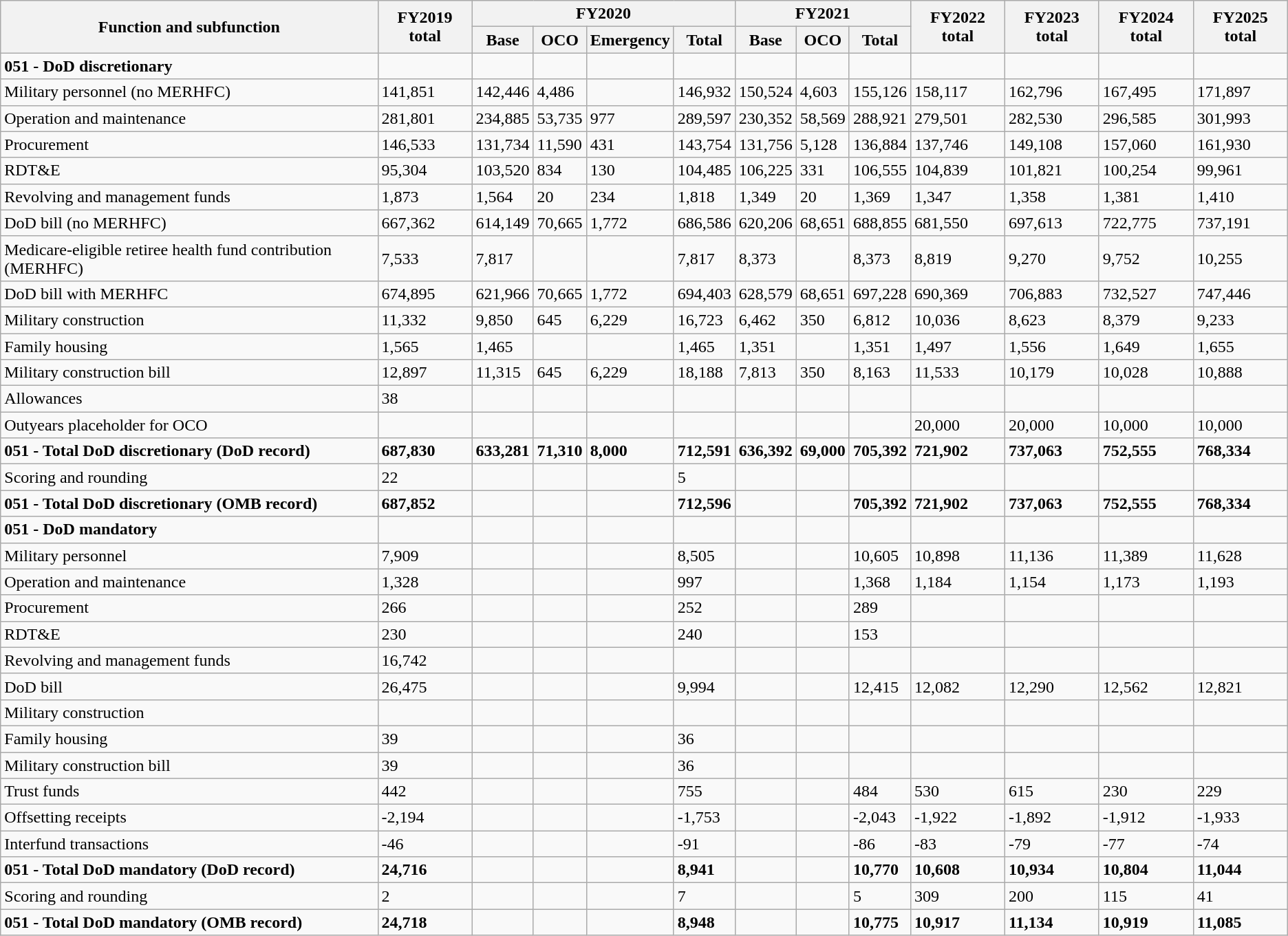<table class="wikitable">
<tr>
<th rowspan="2">Function and subfunction</th>
<th rowspan="2">FY2019 total</th>
<th colspan="4">FY2020</th>
<th colspan="3">FY2021</th>
<th rowspan="2">FY2022 total</th>
<th rowspan="2">FY2023 total</th>
<th rowspan="2">FY2024 total</th>
<th rowspan="2">FY2025 total</th>
</tr>
<tr>
<th>Base</th>
<th>OCO</th>
<th>Emergency</th>
<th>Total</th>
<th>Base</th>
<th>OCO</th>
<th>Total</th>
</tr>
<tr>
<td><strong>051 - DoD discretionary</strong></td>
<td></td>
<td></td>
<td></td>
<td></td>
<td></td>
<td></td>
<td></td>
<td></td>
<td></td>
<td></td>
<td></td>
<td></td>
</tr>
<tr>
<td>Military personnel (no MERHFC)</td>
<td>141,851</td>
<td>142,446</td>
<td>4,486</td>
<td></td>
<td>146,932</td>
<td>150,524</td>
<td>4,603</td>
<td>155,126</td>
<td>158,117</td>
<td>162,796</td>
<td>167,495</td>
<td>171,897</td>
</tr>
<tr>
<td>Operation and maintenance</td>
<td>281,801</td>
<td>234,885</td>
<td>53,735</td>
<td>977</td>
<td>289,597</td>
<td>230,352</td>
<td>58,569</td>
<td>288,921</td>
<td>279,501</td>
<td>282,530</td>
<td>296,585</td>
<td>301,993</td>
</tr>
<tr>
<td>Procurement</td>
<td>146,533</td>
<td>131,734</td>
<td>11,590</td>
<td>431</td>
<td>143,754</td>
<td>131,756</td>
<td>5,128</td>
<td>136,884</td>
<td>137,746</td>
<td>149,108</td>
<td>157,060</td>
<td>161,930</td>
</tr>
<tr>
<td>RDT&E</td>
<td>95,304</td>
<td>103,520</td>
<td>834</td>
<td>130</td>
<td>104,485</td>
<td>106,225</td>
<td>331</td>
<td>106,555</td>
<td>104,839</td>
<td>101,821</td>
<td>100,254</td>
<td>99,961</td>
</tr>
<tr>
<td>Revolving and management funds</td>
<td>1,873</td>
<td>1,564</td>
<td>20</td>
<td>234</td>
<td>1,818</td>
<td>1,349</td>
<td>20</td>
<td>1,369</td>
<td>1,347</td>
<td>1,358</td>
<td>1,381</td>
<td>1,410</td>
</tr>
<tr>
<td>DoD bill (no MERHFC)</td>
<td>667,362</td>
<td>614,149</td>
<td>70,665</td>
<td>1,772</td>
<td>686,586</td>
<td>620,206</td>
<td>68,651</td>
<td>688,855</td>
<td>681,550</td>
<td>697,613</td>
<td>722,775</td>
<td>737,191</td>
</tr>
<tr>
<td>Medicare-eligible retiree health fund contribution (MERHFC)</td>
<td>7,533</td>
<td>7,817</td>
<td></td>
<td></td>
<td>7,817</td>
<td>8,373</td>
<td></td>
<td>8,373</td>
<td>8,819</td>
<td>9,270</td>
<td>9,752</td>
<td>10,255</td>
</tr>
<tr>
<td>DoD bill with MERHFC</td>
<td>674,895</td>
<td>621,966</td>
<td>70,665</td>
<td>1,772</td>
<td>694,403</td>
<td>628,579</td>
<td>68,651</td>
<td>697,228</td>
<td>690,369</td>
<td>706,883</td>
<td>732,527</td>
<td>747,446</td>
</tr>
<tr>
<td>Military construction</td>
<td>11,332</td>
<td>9,850</td>
<td>645</td>
<td>6,229</td>
<td>16,723</td>
<td>6,462</td>
<td>350</td>
<td>6,812</td>
<td>10,036</td>
<td>8,623</td>
<td>8,379</td>
<td>9,233</td>
</tr>
<tr>
<td>Family housing</td>
<td>1,565</td>
<td>1,465</td>
<td></td>
<td></td>
<td>1,465</td>
<td>1,351</td>
<td></td>
<td>1,351</td>
<td>1,497</td>
<td>1,556</td>
<td>1,649</td>
<td>1,655</td>
</tr>
<tr>
<td>Military construction bill</td>
<td>12,897</td>
<td>11,315</td>
<td>645</td>
<td>6,229</td>
<td>18,188</td>
<td>7,813</td>
<td>350</td>
<td>8,163</td>
<td>11,533</td>
<td>10,179</td>
<td>10,028</td>
<td>10,888</td>
</tr>
<tr>
<td>Allowances</td>
<td>38</td>
<td></td>
<td></td>
<td></td>
<td></td>
<td></td>
<td></td>
<td></td>
<td></td>
<td></td>
<td></td>
<td></td>
</tr>
<tr>
<td>Outyears placeholder for OCO</td>
<td></td>
<td></td>
<td></td>
<td></td>
<td></td>
<td></td>
<td></td>
<td></td>
<td>20,000</td>
<td>20,000</td>
<td>10,000</td>
<td>10,000</td>
</tr>
<tr>
<td><strong>051 - Total DoD discretionary (DoD record)</strong></td>
<td><strong>687,830</strong></td>
<td><strong>633,281</strong></td>
<td><strong>71,310</strong></td>
<td><strong>8,000</strong></td>
<td><strong>712,591</strong></td>
<td><strong>636,392</strong></td>
<td><strong>69,000</strong></td>
<td><strong>705,392</strong></td>
<td><strong>721,902</strong></td>
<td><strong>737,063</strong></td>
<td><strong>752,555</strong></td>
<td><strong>768,334</strong></td>
</tr>
<tr>
<td>Scoring and rounding</td>
<td>22</td>
<td></td>
<td></td>
<td></td>
<td>5</td>
<td></td>
<td></td>
<td></td>
<td></td>
<td></td>
<td></td>
<td></td>
</tr>
<tr>
<td><strong>051 - Total DoD discretionary (OMB record)</strong></td>
<td><strong>687,852</strong></td>
<td></td>
<td></td>
<td></td>
<td><strong>712,596</strong></td>
<td></td>
<td></td>
<td><strong>705,392</strong></td>
<td><strong>721,902</strong></td>
<td><strong>737,063</strong></td>
<td><strong>752,555</strong></td>
<td><strong>768,334</strong></td>
</tr>
<tr>
<td><strong>051 - DoD mandatory</strong></td>
<td></td>
<td></td>
<td></td>
<td></td>
<td></td>
<td></td>
<td></td>
<td></td>
<td></td>
<td></td>
<td></td>
<td></td>
</tr>
<tr>
<td>Military personnel</td>
<td>7,909</td>
<td></td>
<td></td>
<td></td>
<td>8,505</td>
<td></td>
<td></td>
<td>10,605</td>
<td>10,898</td>
<td>11,136</td>
<td>11,389</td>
<td>11,628</td>
</tr>
<tr>
<td>Operation and maintenance</td>
<td>1,328</td>
<td></td>
<td></td>
<td></td>
<td>997</td>
<td></td>
<td></td>
<td>1,368</td>
<td>1,184</td>
<td>1,154</td>
<td>1,173</td>
<td>1,193</td>
</tr>
<tr>
<td>Procurement</td>
<td>266</td>
<td></td>
<td></td>
<td></td>
<td>252</td>
<td></td>
<td></td>
<td>289</td>
<td></td>
<td></td>
<td></td>
<td></td>
</tr>
<tr>
<td>RDT&E</td>
<td>230</td>
<td></td>
<td></td>
<td></td>
<td>240</td>
<td></td>
<td></td>
<td>153</td>
<td></td>
<td></td>
<td></td>
<td></td>
</tr>
<tr>
<td>Revolving and management funds</td>
<td>16,742</td>
<td></td>
<td></td>
<td></td>
<td></td>
<td></td>
<td></td>
<td></td>
<td></td>
<td></td>
<td></td>
<td></td>
</tr>
<tr>
<td>DoD bill</td>
<td>26,475</td>
<td></td>
<td></td>
<td></td>
<td>9,994</td>
<td></td>
<td></td>
<td>12,415</td>
<td>12,082</td>
<td>12,290</td>
<td>12,562</td>
<td>12,821</td>
</tr>
<tr>
<td>Military construction</td>
<td></td>
<td></td>
<td></td>
<td></td>
<td></td>
<td></td>
<td></td>
<td></td>
<td></td>
<td></td>
<td></td>
<td></td>
</tr>
<tr>
<td>Family housing</td>
<td>39</td>
<td></td>
<td></td>
<td></td>
<td>36</td>
<td></td>
<td></td>
<td></td>
<td></td>
<td></td>
<td></td>
<td></td>
</tr>
<tr>
<td>Military construction bill</td>
<td>39</td>
<td></td>
<td></td>
<td></td>
<td>36</td>
<td></td>
<td></td>
<td></td>
<td></td>
<td></td>
<td></td>
<td></td>
</tr>
<tr>
<td>Trust funds</td>
<td>442</td>
<td></td>
<td></td>
<td></td>
<td>755</td>
<td></td>
<td></td>
<td>484</td>
<td>530</td>
<td>615</td>
<td>230</td>
<td>229</td>
</tr>
<tr>
<td>Offsetting receipts</td>
<td>-2,194</td>
<td></td>
<td></td>
<td></td>
<td>-1,753</td>
<td></td>
<td></td>
<td>-2,043</td>
<td>-1,922</td>
<td>-1,892</td>
<td>-1,912</td>
<td>-1,933</td>
</tr>
<tr>
<td>Interfund transactions</td>
<td>-46</td>
<td></td>
<td></td>
<td></td>
<td>-91</td>
<td></td>
<td></td>
<td>-86</td>
<td>-83</td>
<td>-79</td>
<td>-77</td>
<td>-74</td>
</tr>
<tr>
<td><strong>051 - Total DoD mandatory (DoD record)</strong></td>
<td><strong>24,716</strong></td>
<td></td>
<td></td>
<td></td>
<td><strong>8,941</strong></td>
<td></td>
<td></td>
<td><strong>10,770</strong></td>
<td><strong>10,608</strong></td>
<td><strong>10,934</strong></td>
<td><strong>10,804</strong></td>
<td><strong>11,044</strong></td>
</tr>
<tr>
<td>Scoring and rounding</td>
<td>2</td>
<td></td>
<td></td>
<td></td>
<td>7</td>
<td></td>
<td></td>
<td>5</td>
<td>309</td>
<td>200</td>
<td>115</td>
<td>41</td>
</tr>
<tr>
<td><strong>051 - Total DoD mandatory (OMB record)</strong></td>
<td><strong>24,718</strong></td>
<td></td>
<td></td>
<td></td>
<td><strong>8,948</strong></td>
<td></td>
<td></td>
<td><strong>10,775</strong></td>
<td><strong>10,917</strong></td>
<td><strong>11,134</strong></td>
<td><strong>10,919</strong></td>
<td><strong>11,085</strong></td>
</tr>
</table>
